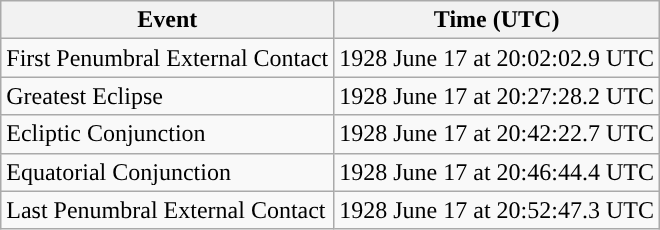<table class="wikitable">
<tr>
<th>Event</th>
<th>Time (UTC)</th>
</tr>
<tr>
<td>First Penumbral External Contact</td>
<td>1928 June 17 at 20:02:02.9 UTC</td>
</tr>
<tr>
<td>Greatest Eclipse</td>
<td>1928 June 17 at 20:27:28.2 UTC</td>
</tr>
<tr>
<td>Ecliptic Conjunction</td>
<td>1928 June 17 at 20:42:22.7 UTC</td>
</tr>
<tr>
<td>Equatorial Conjunction</td>
<td>1928 June 17 at 20:46:44.4 UTC</td>
</tr>
<tr>
<td>Last Penumbral External Contact</td>
<td>1928 June 17 at 20:52:47.3 UTC</td>
</tr>
</table>
